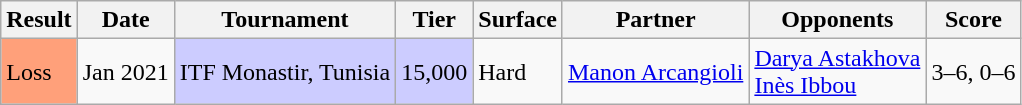<table class="sortable wikitable">
<tr>
<th>Result</th>
<th>Date</th>
<th>Tournament</th>
<th>Tier</th>
<th>Surface</th>
<th>Partner</th>
<th>Opponents</th>
<th class="unsortable">Score</th>
</tr>
<tr>
<td style="background:#ffa07a;">Loss</td>
<td>Jan 2021</td>
<td bgcolor=#ccf>ITF Monastir, Tunisia</td>
<td bgcolor=#ccf>15,000</td>
<td>Hard</td>
<td> <a href='#'>Manon Arcangioli</a></td>
<td> <a href='#'>Darya Astakhova</a> <br>  <a href='#'>Inès Ibbou</a></td>
<td>3–6, 0–6</td>
</tr>
</table>
